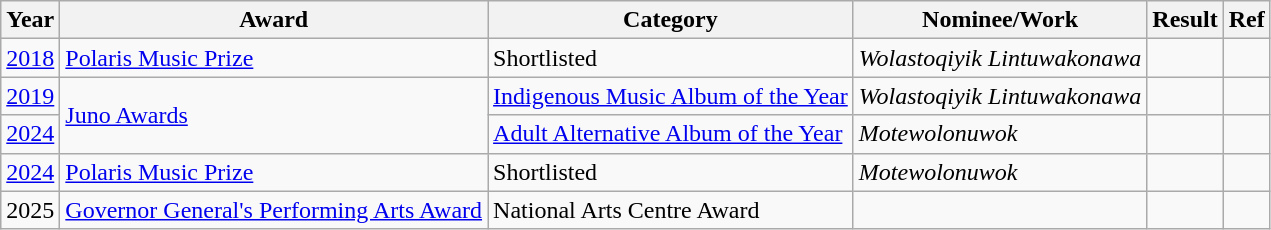<table class="wikitable">
<tr>
<th>Year</th>
<th>Award</th>
<th>Category</th>
<th>Nominee/Work</th>
<th>Result</th>
<th>Ref</th>
</tr>
<tr>
<td><a href='#'>2018</a></td>
<td><a href='#'>Polaris Music Prize</a></td>
<td>Shortlisted</td>
<td><em>Wolastoqiyik Lintuwakonawa</em></td>
<td></td>
<td></td>
</tr>
<tr>
<td><a href='#'>2019</a></td>
<td rowspan=2><a href='#'>Juno Awards</a></td>
<td><a href='#'>Indigenous Music Album of the Year</a></td>
<td><em>Wolastoqiyik Lintuwakonawa</em></td>
<td></td>
<td></td>
</tr>
<tr>
<td><a href='#'>2024</a></td>
<td><a href='#'>Adult Alternative Album of the Year</a></td>
<td><em>Motewolonuwok</em></td>
<td></td>
<td></td>
</tr>
<tr>
<td><a href='#'>2024</a></td>
<td><a href='#'>Polaris Music Prize</a></td>
<td>Shortlisted</td>
<td><em>Motewolonuwok</em></td>
<td></td>
<td></td>
</tr>
<tr>
<td>2025</td>
<td><a href='#'>Governor General's Performing Arts Award</a></td>
<td>National Arts Centre Award</td>
<td></td>
<td></td>
<td></td>
</tr>
</table>
